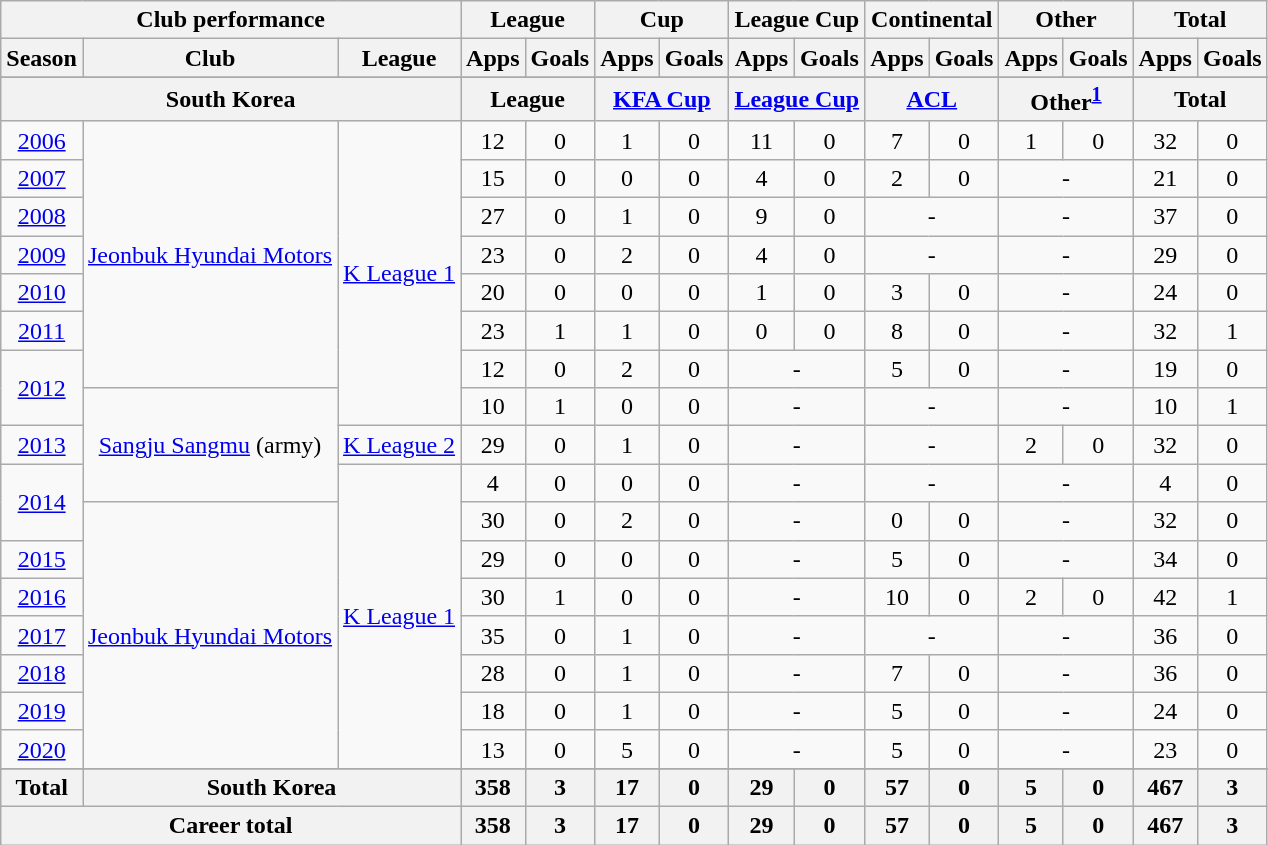<table class="wikitable" style="text-align:center">
<tr>
<th colspan=3>Club performance</th>
<th colspan=2>League</th>
<th colspan=2>Cup</th>
<th colspan=2>League Cup</th>
<th colspan=2>Continental</th>
<th colspan=2>Other</th>
<th colspan=2>Total</th>
</tr>
<tr>
<th>Season</th>
<th>Club</th>
<th>League</th>
<th>Apps</th>
<th>Goals</th>
<th>Apps</th>
<th>Goals</th>
<th>Apps</th>
<th>Goals</th>
<th>Apps</th>
<th>Goals</th>
<th>Apps</th>
<th>Goals</th>
<th>Apps</th>
<th>Goals</th>
</tr>
<tr>
</tr>
<tr>
<th colspan=3>South Korea</th>
<th colspan=2>League</th>
<th colspan=2><a href='#'>KFA Cup</a></th>
<th colspan=2><a href='#'>League Cup</a></th>
<th colspan=2><a href='#'>ACL</a></th>
<th colspan=2>Other<sup><a href='#'>1</a></sup></th>
<th colspan=2>Total</th>
</tr>
<tr>
<td><a href='#'>2006</a></td>
<td rowspan="7"><a href='#'>Jeonbuk Hyundai Motors</a></td>
<td rowspan="8"><a href='#'>K League 1</a></td>
<td>12</td>
<td>0</td>
<td>1</td>
<td>0</td>
<td>11</td>
<td>0</td>
<td>7</td>
<td>0</td>
<td>1</td>
<td>0</td>
<td>32</td>
<td>0</td>
</tr>
<tr>
<td><a href='#'>2007</a></td>
<td>15</td>
<td>0</td>
<td>0</td>
<td>0</td>
<td>4</td>
<td>0</td>
<td>2</td>
<td>0</td>
<td colspan="2">-</td>
<td>21</td>
<td>0</td>
</tr>
<tr>
<td><a href='#'>2008</a></td>
<td>27</td>
<td>0</td>
<td>1</td>
<td>0</td>
<td>9</td>
<td>0</td>
<td colspan="2">-</td>
<td colspan="2">-</td>
<td>37</td>
<td>0</td>
</tr>
<tr>
<td><a href='#'>2009</a></td>
<td>23</td>
<td>0</td>
<td>2</td>
<td>0</td>
<td>4</td>
<td>0</td>
<td colspan="2">-</td>
<td colspan="2">-</td>
<td>29</td>
<td>0</td>
</tr>
<tr>
<td><a href='#'>2010</a></td>
<td>20</td>
<td>0</td>
<td>0</td>
<td>0</td>
<td>1</td>
<td>0</td>
<td>3</td>
<td>0</td>
<td colspan="2">-</td>
<td>24</td>
<td>0</td>
</tr>
<tr>
<td><a href='#'>2011</a></td>
<td>23</td>
<td>1</td>
<td>1</td>
<td>0</td>
<td>0</td>
<td>0</td>
<td>8</td>
<td>0</td>
<td colspan="2">-</td>
<td>32</td>
<td>1</td>
</tr>
<tr>
<td rowspan="2"><a href='#'>2012</a></td>
<td>12</td>
<td>0</td>
<td>2</td>
<td>0</td>
<td colspan="2">-</td>
<td>5</td>
<td>0</td>
<td colspan="2">-</td>
<td>19</td>
<td>0</td>
</tr>
<tr>
<td rowspan="3"><a href='#'>Sangju Sangmu</a> (army)</td>
<td>10</td>
<td>1</td>
<td>0</td>
<td>0</td>
<td colspan="2">-</td>
<td colspan="2">-</td>
<td colspan="2">-</td>
<td>10</td>
<td>1</td>
</tr>
<tr>
<td><a href='#'>2013</a></td>
<td><a href='#'>K League 2</a></td>
<td>29</td>
<td>0</td>
<td>1</td>
<td>0</td>
<td colspan="2">-</td>
<td colspan="2">-</td>
<td>2</td>
<td>0</td>
<td>32</td>
<td>0</td>
</tr>
<tr>
<td rowspan="2"><a href='#'>2014</a></td>
<td rowspan="8"><a href='#'>K League 1</a></td>
<td>4</td>
<td>0</td>
<td>0</td>
<td>0</td>
<td colspan="2">-</td>
<td colspan="2">-</td>
<td colspan="2">-</td>
<td>4</td>
<td>0</td>
</tr>
<tr>
<td rowspan="7"><a href='#'>Jeonbuk Hyundai Motors</a></td>
<td>30</td>
<td>0</td>
<td>2</td>
<td>0</td>
<td colspan="2">-</td>
<td>0</td>
<td>0</td>
<td colspan="2">-</td>
<td>32</td>
<td>0</td>
</tr>
<tr>
<td><a href='#'>2015</a></td>
<td>29</td>
<td>0</td>
<td>0</td>
<td>0</td>
<td colspan="2">-</td>
<td>5</td>
<td>0</td>
<td colspan="2">-</td>
<td>34</td>
<td>0</td>
</tr>
<tr>
<td><a href='#'>2016</a></td>
<td>30</td>
<td>1</td>
<td>0</td>
<td>0</td>
<td colspan="2">-</td>
<td>10</td>
<td>0</td>
<td>2</td>
<td>0</td>
<td>42</td>
<td>1</td>
</tr>
<tr>
<td><a href='#'>2017</a></td>
<td>35</td>
<td>0</td>
<td>1</td>
<td>0</td>
<td colspan="2">-</td>
<td colspan="2">-</td>
<td colspan="2">-</td>
<td>36</td>
<td>0</td>
</tr>
<tr>
<td><a href='#'>2018</a></td>
<td>28</td>
<td>0</td>
<td>1</td>
<td>0</td>
<td colspan="2">-</td>
<td>7</td>
<td>0</td>
<td colspan="2">-</td>
<td>36</td>
<td>0</td>
</tr>
<tr>
<td><a href='#'>2019</a></td>
<td>18</td>
<td>0</td>
<td>1</td>
<td>0</td>
<td colspan="2">-</td>
<td>5</td>
<td>0</td>
<td colspan="2">-</td>
<td>24</td>
<td>0</td>
</tr>
<tr>
<td><a href='#'>2020</a></td>
<td>13</td>
<td>0</td>
<td>5</td>
<td>0</td>
<td colspan="2">-</td>
<td>5</td>
<td>0</td>
<td colspan="2">-</td>
<td>23</td>
<td>0</td>
</tr>
<tr>
</tr>
<tr>
<th rowspan=1>Total</th>
<th colspan=2>South Korea</th>
<th>358</th>
<th>3</th>
<th>17</th>
<th>0</th>
<th>29</th>
<th>0</th>
<th>57</th>
<th>0</th>
<th>5</th>
<th>0</th>
<th>467</th>
<th>3</th>
</tr>
<tr>
<th colspan=3>Career total</th>
<th>358</th>
<th>3</th>
<th>17</th>
<th>0</th>
<th>29</th>
<th>0</th>
<th>57</th>
<th>0</th>
<th>5</th>
<th>0</th>
<th>467</th>
<th>3</th>
</tr>
</table>
